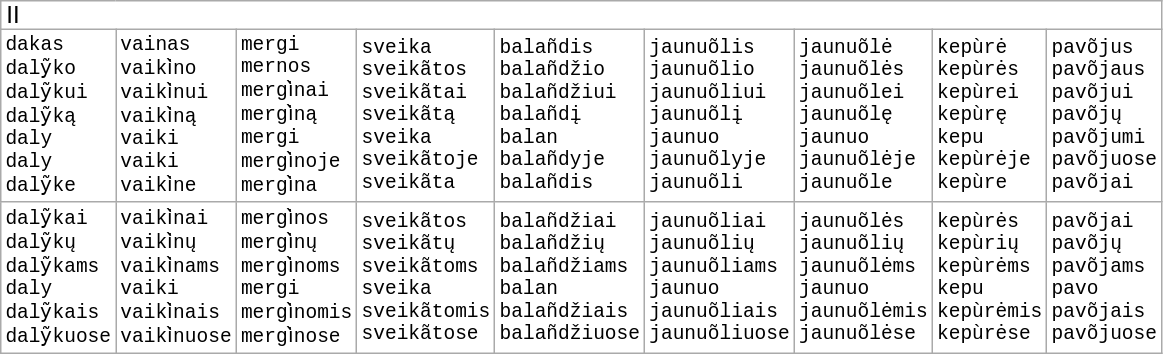<table class=wikitable style="font-family: monospace; background:#FFFFFF">
<tr style="font-family: sans-serif; line-height: 0.7em">
<td colspan=9>II</td>
</tr>
<tr>
<td>dakas<br>dalỹko<br>dalỹkui<br>dalỹką<br>daly<br>daly<br>dalỹke</td>
<td>vainas<br>vaiki̇̀no<br>vaiki̇̀nui<br>vaiki̇̀ną<br>vaiki<br>vaiki<br>vaiki̇̀ne</td>
<td>mergi<br>mernos<br>mergi̇̀nai<br>mergi̇̀ną<br>mergi<br>mergi̇̀noje<br>mergi̇̀na</td>
<td>sveika<br>sveikãtos<br>sveikãtai<br>sveikãtą<br>sveika<br>sveikãtoje<br>sveikãta</td>
<td>balañdis<br>balañdžio<br>balañdžiui<br>balañdį<br>balan<br>balañdyje<br>balañdis</td>
<td>jaunuõlis<br>jaunuõlio<br>jaunuõliui<br>jaunuõlį<br>jaunuo<br>jaunuõlyje<br>jaunuõli</td>
<td>jaunuõlė<br>jaunuõlės<br>jaunuõlei<br>jaunuõlę<br>jaunuo<br>jaunuõlėje<br>jaunuõle</td>
<td>kepùrė<br>kepùrės<br>kepùrei<br>kepùrę<br>kepu<br>kepùrėje<br>kepùre</td>
<td>pavõjus<br>pavõjaus<br>pavõjui<br>pavõjų<br>pavõjumi<br>pavõjuose<br>pavõjai</td>
</tr>
<tr>
<td>dalỹkai<br>dalỹkų<br>dalỹkams<br>daly<br>dalỹkais<br>dalỹkuose</td>
<td>vaiki̇̀nai<br>vaiki̇̀nų<br>vaiki̇̀nams<br>vaiki<br>vaiki̇̀nais<br>vaiki̇̀nuose</td>
<td>mergi̇̀nos<br>mergi̇̀nų<br>mergi̇̀noms<br>mergi<br>mergi̇̀nomis<br>mergi̇̀nose</td>
<td>sveikãtos<br>sveikãtų<br>sveikãtoms<br>sveika<br>sveikãtomis<br>sveikãtose</td>
<td>balañdžiai<br>balañdžių<br>balañdžiams<br>balan<br>balañdžiais<br>balañdžiuose</td>
<td>jaunuõliai<br>jaunuõlių<br>jaunuõliams<br>jaunuo<br>jaunuõliais<br>jaunuõliuose</td>
<td>jaunuõlės<br>jaunuõlių<br>jaunuõlėms<br>jaunuo<br>jaunuõlėmis<br>jaunuõlėse</td>
<td>kepùrės<br>kepùrių<br>kepùrėms<br>kepu<br>kepùrėmis<br>kepùrėse</td>
<td>pavõjai<br>pavõjų<br>pavõjams<br>pavo<br>pavõjais<br>pavõjuose</td>
</tr>
</table>
